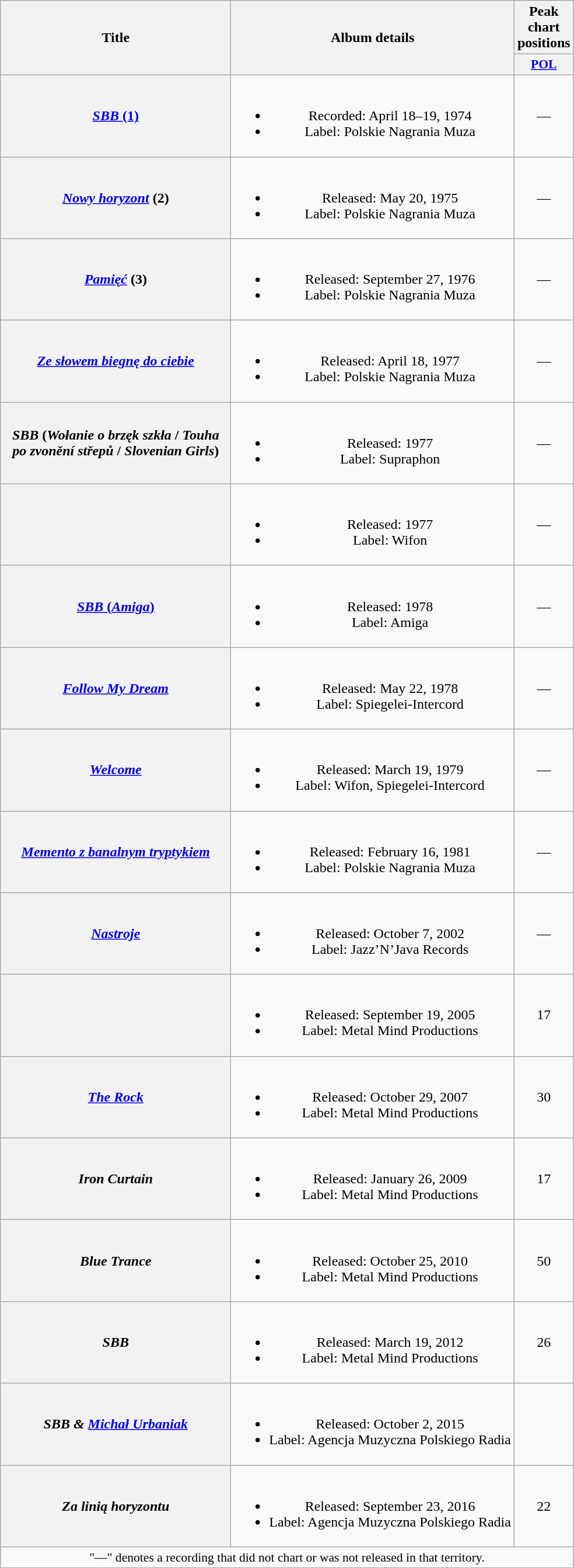<table class="wikitable plainrowheaders" style="text-align:center;">
<tr>
<th scope="col" rowspan="2" style="width:16em;">Title</th>
<th scope="col" rowspan="2">Album details</th>
<th scope="col" colspan="1">Peak chart positions</th>
</tr>
<tr>
<th scope="col" style="width:3em;font-size:90%;"><a href='#'>POL</a><br></th>
</tr>
<tr>
<th scope="row"><a href='#'><em>SBB</em> (1)</a></th>
<td><br><ul><li>Recorded: April 18–19, 1974</li><li>Label: Polskie Nagrania Muza</li></ul></td>
<td>—</td>
</tr>
<tr>
<th scope="row"><em><a href='#'>Nowy horyzont</a></em> (2)</th>
<td><br><ul><li>Released: May 20, 1975</li><li>Label: Polskie Nagrania Muza</li></ul></td>
<td>—</td>
</tr>
<tr>
<th scope="row"><em><a href='#'>Pamięć</a></em> (3)</th>
<td><br><ul><li>Released: September 27, 1976</li><li>Label: Polskie Nagrania Muza</li></ul></td>
<td>—</td>
</tr>
<tr>
<th scope="row"><em><a href='#'>Ze słowem biegnę do ciebie</a></em></th>
<td><br><ul><li>Released: April 18, 1977</li><li>Label: Polskie Nagrania Muza</li></ul></td>
<td>—</td>
</tr>
<tr>
<th scope="row"><em>SBB</em> (<em>Wołanie o brzęk szkła</em> / <em>Touha po zvonění střepů</em> / <em>Slovenian Girls</em>)</th>
<td><br><ul><li>Released: 1977</li><li>Label: Supraphon</li></ul></td>
<td>—</td>
</tr>
<tr>
<th scope="row"><em></em></th>
<td><br><ul><li>Released: 1977</li><li>Label: Wifon</li></ul></td>
<td>—</td>
</tr>
<tr>
<th scope="row"><a href='#'><em>SBB</em> (<em>Amiga</em>)</a></th>
<td><br><ul><li>Released: 1978</li><li>Label: Amiga</li></ul></td>
<td>—</td>
</tr>
<tr>
<th scope="row"><em><a href='#'>Follow My Dream</a></em></th>
<td><br><ul><li>Released: May 22, 1978</li><li>Label: Spiegelei-Intercord</li></ul></td>
<td>—</td>
</tr>
<tr>
<th scope="row"><em><a href='#'>Welcome</a></em></th>
<td><br><ul><li>Released: March 19, 1979</li><li>Label: Wifon, Spiegelei-Intercord</li></ul></td>
<td>—</td>
</tr>
<tr>
<th scope="row"><em><a href='#'>Memento z banalnym tryptykiem</a></em></th>
<td><br><ul><li>Released: February 16, 1981</li><li>Label: Polskie Nagrania Muza</li></ul></td>
<td>—</td>
</tr>
<tr>
<th scope="row"><em><a href='#'>Nastroje</a></em></th>
<td><br><ul><li>Released: October 7, 2002</li><li>Label: Jazz’N’Java Records</li></ul></td>
<td>—</td>
</tr>
<tr>
<th scope="row"><em></em></th>
<td><br><ul><li>Released: September 19, 2005</li><li>Label: Metal Mind Productions</li></ul></td>
<td>17</td>
</tr>
<tr>
<th scope="row"><em><a href='#'>The Rock</a></em></th>
<td><br><ul><li>Released: October 29, 2007</li><li>Label: Metal Mind Productions</li></ul></td>
<td>30</td>
</tr>
<tr>
<th scope="row"><em>Iron Curtain</em></th>
<td><br><ul><li>Released: January 26, 2009</li><li>Label: Metal Mind Productions</li></ul></td>
<td>17</td>
</tr>
<tr>
<th scope="row"><em>Blue Trance</em></th>
<td><br><ul><li>Released: October 25, 2010</li><li>Label: Metal Mind Productions</li></ul></td>
<td>50</td>
</tr>
<tr>
<th scope="row"><em>SBB</em></th>
<td><br><ul><li>Released: March 19, 2012</li><li>Label: Metal Mind Productions</li></ul></td>
<td>26</td>
</tr>
<tr>
<th scope="row"><em>SBB & <a href='#'>Michał Urbaniak</a></em></th>
<td><br><ul><li>Released: October 2, 2015</li><li>Label: Agencja Muzyczna Polskiego Radia</li></ul></td>
<td></td>
</tr>
<tr>
<th scope="row"><em>Za linią horyzontu</em></th>
<td><br><ul><li>Released: September 23, 2016</li><li>Label: Agencja Muzyczna Polskiego Radia</li></ul></td>
<td>22</td>
</tr>
<tr>
<td colspan="10" style="font-size:90%">"—" denotes a recording that did not chart or was not released in that territory.</td>
</tr>
</table>
